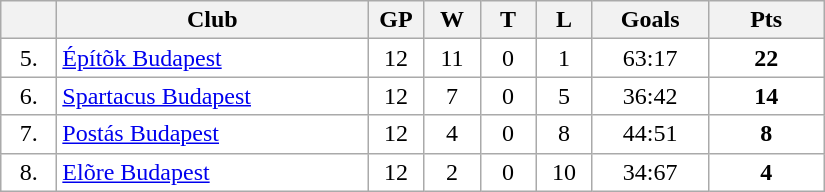<table class="wikitable">
<tr>
<th width="30"></th>
<th width="200">Club</th>
<th width="30">GP</th>
<th width="30">W</th>
<th width="30">T</th>
<th width="30">L</th>
<th width="70">Goals</th>
<th width="70">Pts</th>
</tr>
<tr bgcolor="#FFFFFF" align="center">
<td>5.</td>
<td align="left"><a href='#'>Építõk Budapest</a></td>
<td>12</td>
<td>11</td>
<td>0</td>
<td>1</td>
<td>63:17</td>
<td><strong>22</strong></td>
</tr>
<tr bgcolor="#FFFFFF" align="center">
<td>6.</td>
<td align="left"><a href='#'>Spartacus Budapest</a></td>
<td>12</td>
<td>7</td>
<td>0</td>
<td>5</td>
<td>36:42</td>
<td><strong>14</strong></td>
</tr>
<tr bgcolor="#FFFFFF" align="center">
<td>7.</td>
<td align="left"><a href='#'>Postás Budapest</a></td>
<td>12</td>
<td>4</td>
<td>0</td>
<td>8</td>
<td>44:51</td>
<td><strong>8</strong></td>
</tr>
<tr bgcolor="#FFFFFF" align="center">
<td>8.</td>
<td align="left"><a href='#'>Elõre Budapest</a></td>
<td>12</td>
<td>2</td>
<td>0</td>
<td>10</td>
<td>34:67</td>
<td><strong>4</strong></td>
</tr>
</table>
